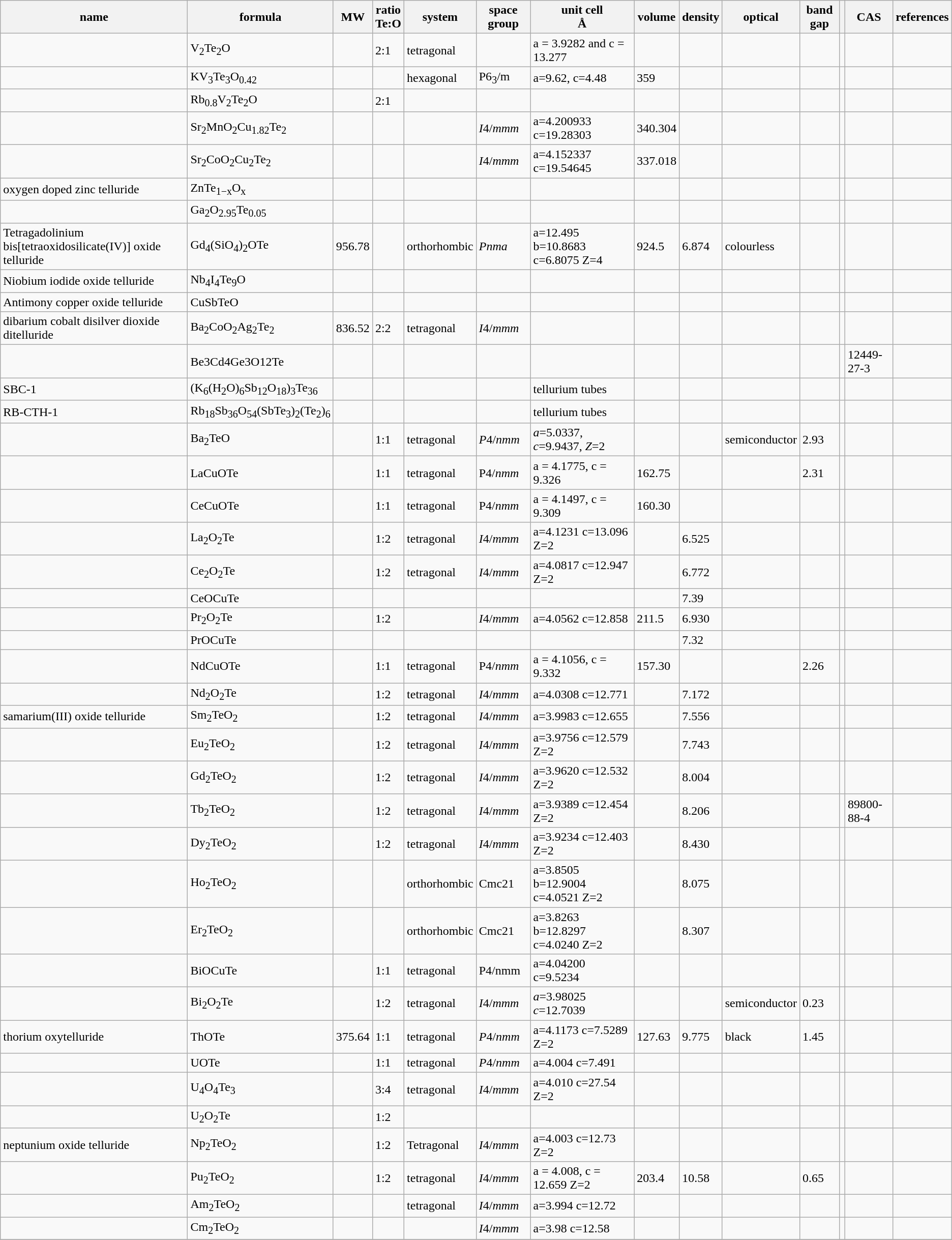<table class="wikitable">
<tr>
<th>name</th>
<th>formula</th>
<th>MW</th>
<th>ratio<br>Te:O</th>
<th>system</th>
<th>space group</th>
<th>unit cell<br>Å</th>
<th>volume</th>
<th>density</th>
<th>optical</th>
<th>band gap</th>
<th></th>
<th>CAS</th>
<th>references</th>
</tr>
<tr>
<td></td>
<td>V<sub>2</sub>Te<sub>2</sub>O</td>
<td></td>
<td>2:1</td>
<td>tetragonal</td>
<td></td>
<td>a = 3.9282 and c = 13.277</td>
<td></td>
<td></td>
<td></td>
<td></td>
<td></td>
<td></td>
<td></td>
</tr>
<tr>
<td></td>
<td>KV<sub>3</sub>Te<sub>3</sub>O<sub>0.42</sub></td>
<td></td>
<td></td>
<td>hexagonal</td>
<td>P6<sub>3</sub>/m</td>
<td>a=9.62, c=4.48</td>
<td>359</td>
<td></td>
<td></td>
<td></td>
<td></td>
<td></td>
<td></td>
</tr>
<tr>
<td></td>
<td>Rb<sub>0.8</sub>V<sub>2</sub>Te<sub>2</sub>O</td>
<td></td>
<td>2:1</td>
<td></td>
<td></td>
<td></td>
<td></td>
<td></td>
<td></td>
<td></td>
<td></td>
<td></td>
<td></td>
</tr>
<tr>
<td></td>
<td>Sr<sub>2</sub>MnO<sub>2</sub>Cu<sub>1.82</sub>Te<sub>2</sub></td>
<td></td>
<td></td>
<td></td>
<td><em>I</em>4/<em>mmm</em></td>
<td>a=4.200933 c=19.28303</td>
<td>340.304</td>
<td></td>
<td></td>
<td></td>
<td></td>
<td></td>
<td></td>
</tr>
<tr>
<td></td>
<td>Sr<sub>2</sub>CoO<sub>2</sub>Cu<sub>2</sub>Te<sub>2</sub></td>
<td></td>
<td></td>
<td></td>
<td><em>I</em>4/<em>mmm</em></td>
<td>a=4.152337 c=19.54645</td>
<td>337.018</td>
<td></td>
<td></td>
<td></td>
<td></td>
<td></td>
<td></td>
</tr>
<tr>
<td>oxygen doped zinc telluride</td>
<td>ZnTe<sub>1−x</sub>O<sub>x</sub></td>
<td></td>
<td></td>
<td></td>
<td></td>
<td></td>
<td></td>
<td></td>
<td></td>
<td></td>
<td></td>
<td></td>
<td></td>
</tr>
<tr>
<td></td>
<td>Ga<sub>2</sub>O<sub>2.95</sub>Te<sub>0.05</sub></td>
<td></td>
<td></td>
<td></td>
<td></td>
<td></td>
<td></td>
<td></td>
<td></td>
<td></td>
<td></td>
<td></td>
<td></td>
</tr>
<tr>
<td>Tetragadolinium bis[tetraoxidosilicate(IV)] oxide telluride</td>
<td>Gd<sub>4</sub>(SiO<sub>4</sub>)<sub>2</sub>OTe</td>
<td>956.78</td>
<td></td>
<td>orthorhombic</td>
<td><em>Pnma</em></td>
<td>a=12.495 b=10.8683 c=6.8075 Z=4</td>
<td>924.5</td>
<td>6.874</td>
<td>colourless</td>
<td></td>
<td></td>
<td></td>
<td></td>
</tr>
<tr>
<td>Niobium iodide oxide telluride</td>
<td>Nb<sub>4</sub>I<sub>4</sub>Te<sub>9</sub>O</td>
<td></td>
<td></td>
<td></td>
<td></td>
<td></td>
<td></td>
<td></td>
<td></td>
<td></td>
<td></td>
<td></td>
<td></td>
</tr>
<tr>
<td>Antimony copper oxide telluride</td>
<td>CuSbTeO</td>
<td></td>
<td></td>
<td></td>
<td></td>
<td></td>
<td></td>
<td></td>
<td></td>
<td></td>
<td></td>
<td></td>
<td></td>
</tr>
<tr>
<td>dibarium cobalt disilver dioxide ditelluride</td>
<td>Ba<sub>2</sub>CoO<sub>2</sub>Ag<sub>2</sub>Te<sub>2</sub></td>
<td>836.52</td>
<td>2:2</td>
<td>tetragonal</td>
<td><em>I</em>4/<em>mmm</em></td>
<td></td>
<td></td>
<td></td>
<td></td>
<td></td>
<td></td>
<td></td>
<td></td>
</tr>
<tr>
<td></td>
<td>Be3Cd4Ge3O12Te</td>
<td></td>
<td></td>
<td></td>
<td></td>
<td></td>
<td></td>
<td></td>
<td></td>
<td></td>
<td></td>
<td>12449-27-3</td>
<td></td>
</tr>
<tr>
<td>SBC-1</td>
<td>(K<sub>6</sub>(H<sub>2</sub>O)<sub>6</sub>Sb<sub>12</sub>O<sub>18</sub>)<sub>3</sub>Te<sub>36</sub></td>
<td></td>
<td></td>
<td></td>
<td></td>
<td>tellurium tubes</td>
<td></td>
<td></td>
<td></td>
<td></td>
<td></td>
<td></td>
<td></td>
</tr>
<tr>
<td>RB-CTH-1</td>
<td>Rb<sub>18</sub>Sb<sub>36</sub>O<sub>54</sub>(SbTe<sub>3</sub>)<sub>2</sub>(Te<sub>2</sub>)<sub>6</sub></td>
<td></td>
<td></td>
<td></td>
<td></td>
<td>tellurium tubes</td>
<td></td>
<td></td>
<td></td>
<td></td>
<td></td>
<td></td>
<td></td>
</tr>
<tr>
<td></td>
<td>Ba<sub>2</sub>TeO</td>
<td></td>
<td>1:1</td>
<td>tetragonal</td>
<td><em>P</em>4/<em>nmm</em></td>
<td><em>a</em>=5.0337, <em>c</em>=9.9437, <em>Z</em>=2</td>
<td></td>
<td></td>
<td>semiconductor</td>
<td>2.93</td>
<td></td>
<td></td>
<td></td>
</tr>
<tr>
<td></td>
<td>LaCuOTe</td>
<td></td>
<td>1:1</td>
<td>tetragonal</td>
<td>P4/<em>nmm</em></td>
<td>a = 4.1775, c = 9.326</td>
<td>162.75</td>
<td></td>
<td></td>
<td>2.31</td>
<td></td>
<td></td>
<td></td>
</tr>
<tr>
<td></td>
<td>CeCuOTe</td>
<td></td>
<td>1:1</td>
<td>tetragonal</td>
<td>P4/<em>nmm</em></td>
<td>a = 4.1497, c = 9.309</td>
<td>160.30</td>
<td></td>
<td></td>
<td></td>
<td></td>
<td></td>
<td></td>
</tr>
<tr>
<td></td>
<td>La<sub>2</sub>O<sub>2</sub>Te</td>
<td></td>
<td>1:2</td>
<td>tetragonal</td>
<td><em>I</em>4/<em>mmm</em></td>
<td>a=4.1231 c=13.096 Z=2</td>
<td></td>
<td>6.525</td>
<td></td>
<td></td>
<td></td>
<td></td>
<td></td>
</tr>
<tr>
<td></td>
<td>Ce<sub>2</sub>O<sub>2</sub>Te</td>
<td></td>
<td>1:2</td>
<td>tetragonal</td>
<td><em>I</em>4/<em>mmm</em></td>
<td>a=4.0817 c=12.947 Z=2</td>
<td></td>
<td>6.772</td>
<td></td>
<td></td>
<td></td>
<td></td>
<td></td>
</tr>
<tr>
<td></td>
<td>CeOCuTe</td>
<td></td>
<td></td>
<td></td>
<td></td>
<td></td>
<td></td>
<td>7.39</td>
<td></td>
<td></td>
<td></td>
<td></td>
<td></td>
</tr>
<tr>
<td></td>
<td>Pr<sub>2</sub>O<sub>2</sub>Te</td>
<td></td>
<td>1:2</td>
<td></td>
<td><em>I</em>4/<em>mmm</em></td>
<td>a=4.0562 c=12.858</td>
<td>211.5</td>
<td>6.930</td>
<td></td>
<td></td>
<td></td>
<td></td>
<td></td>
</tr>
<tr>
<td></td>
<td>PrOCuTe</td>
<td></td>
<td></td>
<td></td>
<td></td>
<td></td>
<td></td>
<td>7.32</td>
<td></td>
<td></td>
<td></td>
<td></td>
<td></td>
</tr>
<tr>
<td></td>
<td>NdCuOTe</td>
<td></td>
<td>1:1</td>
<td>tetragonal</td>
<td>P4/<em>nmm</em></td>
<td>a = 4.1056, c = 9.332</td>
<td>157.30</td>
<td></td>
<td></td>
<td>2.26</td>
<td></td>
<td></td>
<td></td>
</tr>
<tr>
<td></td>
<td>Nd<sub>2</sub>O<sub>2</sub>Te</td>
<td></td>
<td>1:2</td>
<td>tetragonal</td>
<td><em>I</em>4/<em>mmm</em></td>
<td>a=4.0308 c=12.771</td>
<td></td>
<td>7.172</td>
<td></td>
<td></td>
<td></td>
<td></td>
<td></td>
</tr>
<tr>
<td>samarium(III) oxide telluride</td>
<td>Sm<sub>2</sub>TeO<sub>2</sub></td>
<td></td>
<td>1:2</td>
<td>tetragonal</td>
<td><em>I</em>4/<em>mmm</em></td>
<td>a=3.9983 c=12.655</td>
<td></td>
<td>7.556</td>
<td></td>
<td></td>
<td></td>
<td></td>
<td></td>
</tr>
<tr>
<td></td>
<td>Eu<sub>2</sub>TeO<sub>2</sub></td>
<td></td>
<td>1:2</td>
<td>tetragonal</td>
<td><em>I</em>4/<em>mmm</em></td>
<td>a=3.9756 c=12.579 Z=2</td>
<td></td>
<td>7.743</td>
<td></td>
<td></td>
<td></td>
<td></td>
<td></td>
</tr>
<tr>
<td></td>
<td>Gd<sub>2</sub>TeO<sub>2</sub></td>
<td></td>
<td>1:2</td>
<td>tetragonal</td>
<td><em>I</em>4/<em>mmm</em></td>
<td>a=3.9620 c=12.532 Z=2</td>
<td></td>
<td>8.004</td>
<td></td>
<td></td>
<td></td>
<td></td>
<td></td>
</tr>
<tr>
<td></td>
<td>Tb<sub>2</sub>TeO<sub>2</sub></td>
<td></td>
<td>1:2</td>
<td>tetragonal</td>
<td><em>I</em>4/<em>mmm</em></td>
<td>a=3.9389 c=12.454 Z=2</td>
<td></td>
<td>8.206</td>
<td></td>
<td></td>
<td></td>
<td>89800-88-4</td>
<td></td>
</tr>
<tr>
<td></td>
<td>Dy<sub>2</sub>TeO<sub>2</sub></td>
<td></td>
<td>1:2</td>
<td>tetragonal</td>
<td><em>I</em>4/<em>mmm</em></td>
<td>a=3.9234 c=12.403 Z=2</td>
<td></td>
<td>8.430</td>
<td></td>
<td></td>
<td></td>
<td></td>
<td></td>
</tr>
<tr>
<td></td>
<td>Ho<sub>2</sub>TeO<sub>2</sub></td>
<td></td>
<td></td>
<td>orthorhombic</td>
<td>Cmc21</td>
<td>a=3.8505 b=12.9004 c=4.0521 Z=2</td>
<td></td>
<td>8.075</td>
<td></td>
<td></td>
<td></td>
<td></td>
<td></td>
</tr>
<tr>
<td></td>
<td>Er<sub>2</sub>TeO<sub>2</sub></td>
<td></td>
<td></td>
<td>orthorhombic</td>
<td>Cmc21</td>
<td>a=3.8263 b=12.8297 c=4.0240 Z=2</td>
<td></td>
<td>8.307</td>
<td></td>
<td></td>
<td></td>
<td></td>
<td></td>
</tr>
<tr>
<td></td>
<td>BiOCuTe</td>
<td></td>
<td>1:1</td>
<td>tetragonal</td>
<td>P4/nmm</td>
<td>a=4.04200  c=9.5234</td>
<td></td>
<td></td>
<td></td>
<td></td>
<td></td>
<td></td>
<td></td>
</tr>
<tr>
<td></td>
<td>Bi<sub>2</sub>O<sub>2</sub>Te</td>
<td></td>
<td>1:2</td>
<td>tetragonal</td>
<td><em>I</em>4/<em>mmm</em></td>
<td><em>a</em>=3.98025 <em>c</em>=12.7039</td>
<td></td>
<td></td>
<td>semiconductor</td>
<td>0.23</td>
<td></td>
<td></td>
<td></td>
</tr>
<tr>
<td>thorium oxytelluride</td>
<td>ThOTe</td>
<td>375.64</td>
<td>1:1</td>
<td>tetragonal</td>
<td><em>P</em>4/<em>nmm</em></td>
<td>a=4.1173 c=7.5289 Z=2</td>
<td>127.63</td>
<td>9.775</td>
<td>black</td>
<td>1.45</td>
<td></td>
<td></td>
<td></td>
</tr>
<tr>
<td></td>
<td>UOTe</td>
<td></td>
<td>1:1</td>
<td>tetragonal</td>
<td><em>P</em>4/<em>nmm</em></td>
<td>a=4.004 c=7.491</td>
<td></td>
<td></td>
<td></td>
<td></td>
<td></td>
<td></td>
<td></td>
</tr>
<tr>
<td></td>
<td>U<sub>4</sub>O<sub>4</sub>Te<sub>3</sub></td>
<td></td>
<td>3:4</td>
<td>tetragonal</td>
<td><em>I</em>4/<em>mmm</em></td>
<td>a=4.010 c=27.54 Z=2</td>
<td></td>
<td></td>
<td></td>
<td></td>
<td></td>
<td></td>
<td></td>
</tr>
<tr>
<td></td>
<td>U<sub>2</sub>O<sub>2</sub>Te</td>
<td></td>
<td>1:2</td>
<td></td>
<td></td>
<td></td>
<td></td>
<td></td>
<td></td>
<td></td>
<td></td>
<td></td>
<td></td>
</tr>
<tr>
<td>neptunium oxide telluride</td>
<td>Np<sub>2</sub>TeO<sub>2</sub></td>
<td></td>
<td>1:2</td>
<td>Tetragonal</td>
<td><em>I</em>4/<em>mmm</em></td>
<td>a=4.003 c=12.73 Z=2</td>
<td></td>
<td></td>
<td></td>
<td></td>
<td></td>
<td></td>
<td></td>
</tr>
<tr>
<td></td>
<td>Pu<sub>2</sub>TeO<sub>2</sub></td>
<td></td>
<td>1:2</td>
<td>tetragonal</td>
<td><em>I</em>4/<em>mmm</em></td>
<td>a = 4.008, c = 12.659 Z=2</td>
<td>203.4</td>
<td>10.58</td>
<td></td>
<td>0.65</td>
<td></td>
<td></td>
<td></td>
</tr>
<tr>
<td></td>
<td>Am<sub>2</sub>TeO<sub>2</sub></td>
<td></td>
<td></td>
<td>tetragonal</td>
<td><em>I</em>4/<em>mmm</em></td>
<td>a=3.994 c=12.72</td>
<td></td>
<td></td>
<td></td>
<td></td>
<td></td>
<td></td>
<td></td>
</tr>
<tr>
<td></td>
<td>Cm<sub>2</sub>TeO<sub>2</sub></td>
<td></td>
<td></td>
<td></td>
<td><em>I</em>4/<em>mmm</em></td>
<td>a=3.98 c=12.58</td>
<td></td>
<td></td>
<td></td>
<td></td>
<td></td>
<td></td>
<td></td>
</tr>
<tr>
</tr>
</table>
